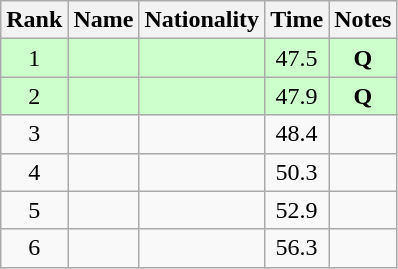<table class="wikitable sortable" style="text-align:center">
<tr>
<th>Rank</th>
<th>Name</th>
<th>Nationality</th>
<th>Time</th>
<th>Notes</th>
</tr>
<tr bgcolor=ccffcc>
<td>1</td>
<td align=left></td>
<td align=left></td>
<td>47.5</td>
<td><strong>Q</strong></td>
</tr>
<tr bgcolor=ccffcc>
<td>2</td>
<td align=left></td>
<td align=left></td>
<td>47.9</td>
<td><strong>Q</strong></td>
</tr>
<tr>
<td>3</td>
<td align=left></td>
<td align=left></td>
<td>48.4</td>
<td></td>
</tr>
<tr>
<td>4</td>
<td align=left></td>
<td align=left></td>
<td>50.3</td>
<td></td>
</tr>
<tr>
<td>5</td>
<td align=left></td>
<td align=left></td>
<td>52.9</td>
<td></td>
</tr>
<tr>
<td>6</td>
<td align=left></td>
<td align=left></td>
<td>56.3</td>
<td></td>
</tr>
</table>
